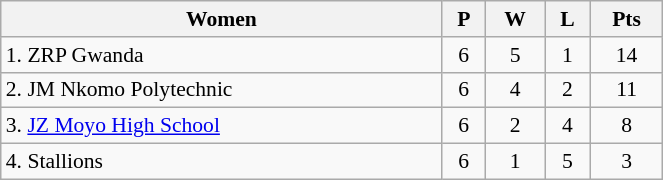<table class="wikitable" width=35% style="font-size:90%; text-align:center;">
<tr>
<th>Women</th>
<th>P</th>
<th>W</th>
<th>L</th>
<th>Pts</th>
</tr>
<tr>
<td align=left>1. ZRP Gwanda</td>
<td>6</td>
<td>5</td>
<td>1</td>
<td>14</td>
</tr>
<tr>
<td align=left>2. JM Nkomo Polytechnic</td>
<td>6</td>
<td>4</td>
<td>2</td>
<td>11</td>
</tr>
<tr>
<td align=left>3. <a href='#'>JZ Moyo High School</a></td>
<td>6</td>
<td>2</td>
<td>4</td>
<td>8</td>
</tr>
<tr>
<td align=left>4. Stallions</td>
<td>6</td>
<td>1</td>
<td>5</td>
<td>3</td>
</tr>
</table>
